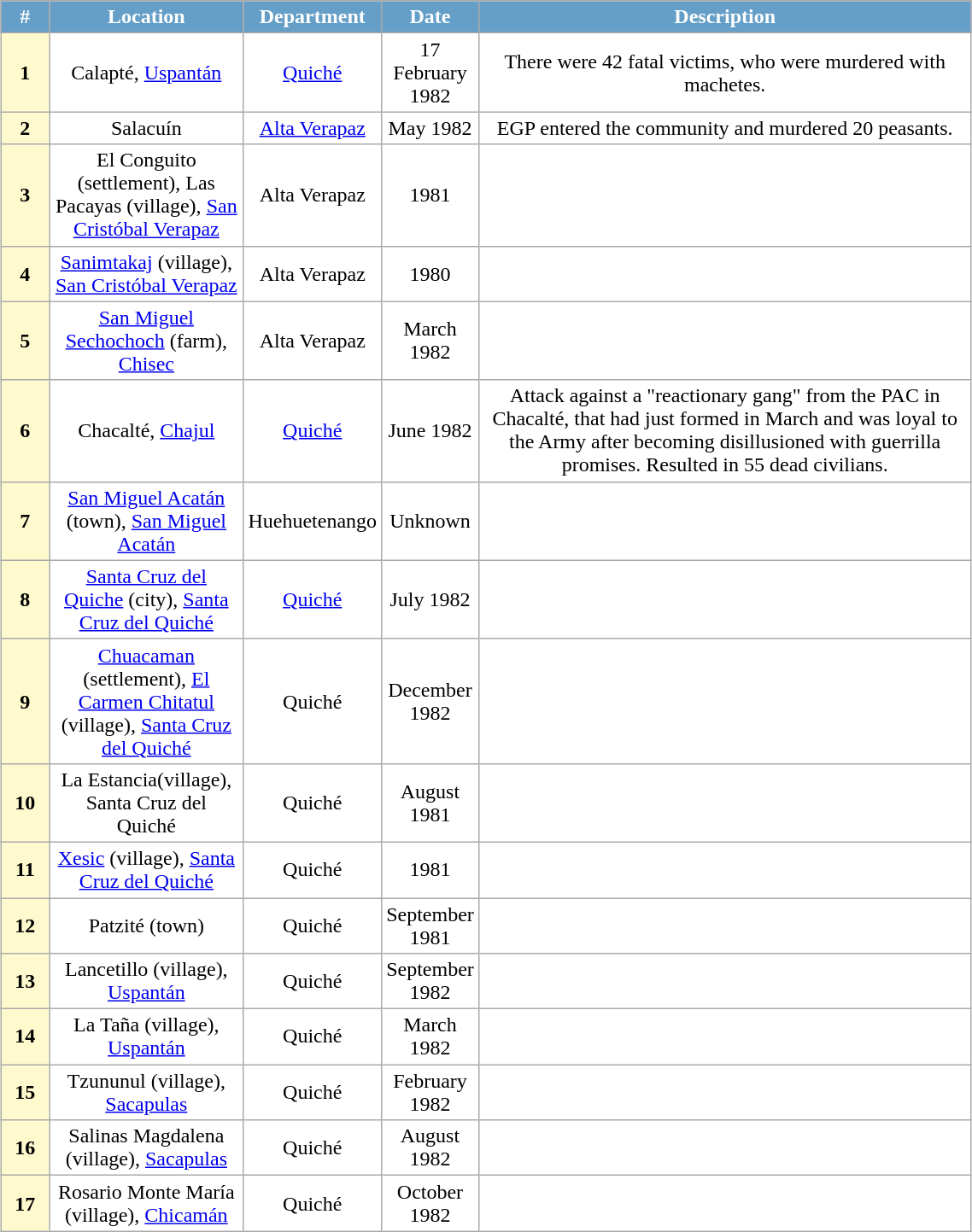<table class="wikitable" style="margin:1em auto; text-align:center; background:white; width:60%;">
<tr style="color:white;">
<th style="background:#659ec7; width:5%;">#</th>
<th style="background:#659ec7; width:20%;">Location</th>
<th style="background:#659ec7; width:10%;">Department</th>
<th style="background:#659ec7; width:10%;">Date</th>
<th style="background:#659ec7;">Description</th>
</tr>
<tr>
<th style="background:lemonchiffon;">1</th>
<td>Calapté, <a href='#'>Uspantán</a></td>
<td><a href='#'>Quiché</a></td>
<td>17 February 1982</td>
<td>There were 42 fatal victims, who were murdered with machetes.</td>
</tr>
<tr>
<th style="background:lemonchiffon;">2</th>
<td>Salacuín</td>
<td><a href='#'>Alta Verapaz</a></td>
<td>May 1982</td>
<td>EGP entered the community and murdered 20 peasants.</td>
</tr>
<tr>
<th style="background:lemonchiffon;">3</th>
<td>El Conguito (settlement), Las Pacayas (village), <a href='#'>San Cristóbal Verapaz</a></td>
<td>Alta Verapaz</td>
<td>1981</td>
<td></td>
</tr>
<tr>
<th style="background:lemonchiffon;">4</th>
<td><a href='#'>Sanimtakaj</a> (village), <a href='#'>San Cristóbal Verapaz</a></td>
<td>Alta Verapaz</td>
<td>1980</td>
<td></td>
</tr>
<tr>
<th style="background:lemonchiffon;">5</th>
<td><a href='#'>San Miguel Sechochoch</a> (farm), <a href='#'>Chisec</a></td>
<td>Alta Verapaz</td>
<td>March 1982</td>
<td></td>
</tr>
<tr>
<th style="background:lemonchiffon;">6</th>
<td>Chacalté, <a href='#'>Chajul</a></td>
<td><a href='#'>Quiché</a></td>
<td>June 1982</td>
<td>Attack against a "reactionary gang" from the PAC in Chacalté, that had just formed in March and was loyal to the Army after becoming disillusioned with guerrilla promises. Resulted in 55 dead civilians.</td>
</tr>
<tr>
<th style="background:lemonchiffon;">7</th>
<td><a href='#'>San Miguel Acatán</a> (town), <a href='#'>San Miguel Acatán</a></td>
<td>Huehuetenango</td>
<td>Unknown</td>
<td></td>
</tr>
<tr>
<th style="background:lemonchiffon;">8</th>
<td><a href='#'>Santa Cruz del Quiche</a> (city), <a href='#'>Santa Cruz del Quiché</a></td>
<td><a href='#'>Quiché</a></td>
<td>July 1982</td>
<td></td>
</tr>
<tr>
<th style="background:lemonchiffon;">9</th>
<td><a href='#'>Chuacaman</a> (settlement), <a href='#'>El Carmen Chitatul</a> (village), <a href='#'>Santa Cruz del Quiché</a></td>
<td>Quiché</td>
<td>December 1982</td>
<td></td>
</tr>
<tr>
<th style="background:lemonchiffon;">10</th>
<td>La Estancia(village), Santa Cruz del Quiché</td>
<td>Quiché</td>
<td>August 1981</td>
<td></td>
</tr>
<tr>
<th style="background:lemonchiffon;">11</th>
<td><a href='#'>Xesic</a> (village), <a href='#'>Santa Cruz del Quiché</a></td>
<td>Quiché</td>
<td>1981</td>
<td></td>
</tr>
<tr>
<th style="background:lemonchiffon;">12</th>
<td>Patzité (town)</td>
<td>Quiché</td>
<td>September 1981</td>
<td></td>
</tr>
<tr>
<th style="background:lemonchiffon;">13</th>
<td>Lancetillo (village), <a href='#'>Uspantán</a></td>
<td>Quiché</td>
<td>September 1982</td>
<td></td>
</tr>
<tr>
<th style="background:lemonchiffon;">14</th>
<td>La Taña (village), <a href='#'>Uspantán</a></td>
<td>Quiché</td>
<td>March 1982</td>
<td></td>
</tr>
<tr>
<th style="background:lemonchiffon;">15</th>
<td>Tzununul (village), <a href='#'>Sacapulas</a></td>
<td>Quiché</td>
<td>February 1982</td>
<td></td>
</tr>
<tr>
<th style="background:lemonchiffon;">16</th>
<td>Salinas Magdalena (village), <a href='#'>Sacapulas</a></td>
<td>Quiché</td>
<td>August 1982</td>
<td></td>
</tr>
<tr>
<th style="background:lemonchiffon;">17</th>
<td>Rosario Monte María (village), <a href='#'>Chicamán</a></td>
<td>Quiché</td>
<td>October 1982</td>
<td></td>
</tr>
</table>
